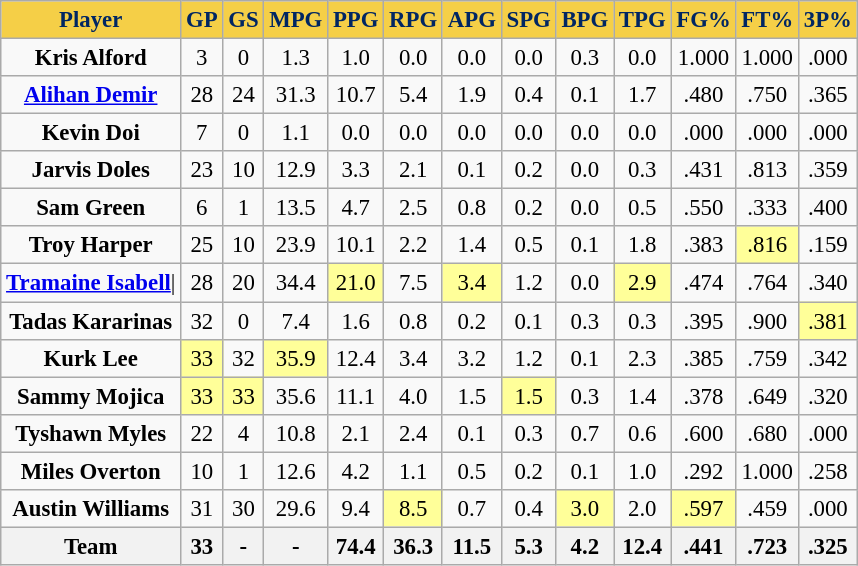<table class="wikitable sortable" style="font-size: 95%;text-align:center">
<tr>
<th style="background:#F5CF47;color:#002663;">Player</th>
<th style="background:#F5CF47;color:#002663;">GP</th>
<th style="background:#F5CF47;color:#002663;">GS</th>
<th style="background:#F5CF47;color:#002663;">MPG</th>
<th style="background:#F5CF47;color:#002663;">PPG</th>
<th style="background:#F5CF47;color:#002663;">RPG</th>
<th style="background:#F5CF47;color:#002663;">APG</th>
<th style="background:#F5CF47;color:#002663;">SPG</th>
<th style="background:#F5CF47;color:#002663;">BPG</th>
<th style="background:#F5CF47;color:#002663;">TPG</th>
<th style="background:#F5CF47;color:#002663;">FG%</th>
<th style="background:#F5CF47;color:#002663;">FT%</th>
<th style="background:#F5CF47;color:#002663;">3P%</th>
</tr>
<tr>
<td data-sort-value="Alford, Kris"><strong>Kris Alford</strong> </td>
<td>3 </td>
<td>0 </td>
<td>1.3 </td>
<td>1.0 </td>
<td>0.0 </td>
<td>0.0 </td>
<td>0.0 </td>
<td>0.3 </td>
<td>0.0 </td>
<td>1.000 </td>
<td>1.000 </td>
<td>.000 </td>
</tr>
<tr>
<td data-sort-value="Demir, Alihan "><strong><a href='#'>Alihan Demir</a></strong> </td>
<td>28 </td>
<td>24 </td>
<td>31.3 </td>
<td>10.7 </td>
<td>5.4 </td>
<td>1.9 </td>
<td>0.4 </td>
<td>0.1 </td>
<td>1.7 </td>
<td>.480 </td>
<td>.750 </td>
<td>.365 </td>
</tr>
<tr>
<td data-sort-value="Doi, Kevin"><strong>Kevin Doi</strong> </td>
<td>7 </td>
<td>0 </td>
<td>1.1 </td>
<td>0.0 </td>
<td>0.0 </td>
<td>0.0</td>
<td>0.0 </td>
<td>0.0 </td>
<td>0.0 </td>
<td>.000 </td>
<td>.000 </td>
<td>.000 </td>
</tr>
<tr>
<td data-sort-value="Doles, Jarvis"><strong>Jarvis Doles</strong> </td>
<td>23 </td>
<td>10 </td>
<td>12.9 </td>
<td>3.3 </td>
<td>2.1 </td>
<td>0.1 </td>
<td>0.2 </td>
<td>0.0 </td>
<td>0.3 </td>
<td>.431 </td>
<td>.813 </td>
<td>.359 </td>
</tr>
<tr>
<td data-sort-value="Green, Sam"><strong>Sam Green</strong> </td>
<td>6 </td>
<td>1 </td>
<td>13.5 </td>
<td>4.7 </td>
<td>2.5 </td>
<td>0.8 </td>
<td>0.2 </td>
<td>0.0 </td>
<td>0.5 </td>
<td>.550 </td>
<td>.333 </td>
<td>.400 </td>
</tr>
<tr>
<td data-sort-value="Harper, Troy"><strong>Troy Harper</strong> </td>
<td>25 </td>
<td>10 </td>
<td>23.9 </td>
<td>10.1 </td>
<td>2.2 </td>
<td>1.4 </td>
<td>0.5 </td>
<td>0.1 </td>
<td>1.8 </td>
<td>.383 </td>
<td style="background:#FFFF99">.816 </td>
<td>.159 </td>
</tr>
<tr>
<td data-sort-value="Isabell, Tramaine"><strong><a href='#'>Tramaine Isabell</a></strong>| </td>
<td>28 </td>
<td>20 </td>
<td>34.4 </td>
<td style="background:#FFFF99">21.0 </td>
<td>7.5 </td>
<td style="background:#FFFF99">3.4 </td>
<td>1.2 </td>
<td>0.0 </td>
<td style="background:#FFFF99">2.9 </td>
<td>.474 </td>
<td>.764 </td>
<td>.340 </td>
</tr>
<tr>
<td data-sort-value="Kararinas, Tadas"><strong>Tadas Kararinas</strong> </td>
<td>32 </td>
<td>0 </td>
<td>7.4 </td>
<td>1.6 </td>
<td>0.8 </td>
<td>0.2 </td>
<td>0.1 </td>
<td>0.3 </td>
<td>0.3 </td>
<td>.395 </td>
<td>.900 </td>
<td style="background:#FFFF99">.381 </td>
</tr>
<tr>
<td data-sort-value="Lee, Kurk"><strong>Kurk Lee</strong> </td>
<td style="background:#FFFF99">33 </td>
<td>32 </td>
<td style="background:#FFFF99">35.9 </td>
<td>12.4 </td>
<td>3.4 </td>
<td>3.2 </td>
<td>1.2 </td>
<td>0.1 </td>
<td>2.3 </td>
<td>.385 </td>
<td>.759 </td>
<td>.342 </td>
</tr>
<tr>
<td data-sort-value="Mojica, Sammy"><strong>Sammy Mojica</strong> </td>
<td style="background:#FFFF99">33 </td>
<td style="background:#FFFF99">33 </td>
<td>35.6 </td>
<td>11.1 </td>
<td>4.0 </td>
<td>1.5 </td>
<td style="background:#FFFF99">1.5 </td>
<td>0.3 </td>
<td>1.4 </td>
<td>.378 </td>
<td>.649 </td>
<td>.320 </td>
</tr>
<tr>
<td data-sort-value="Myles, Tyshawn"><strong>Tyshawn Myles</strong> </td>
<td>22 </td>
<td>4 </td>
<td>10.8 </td>
<td>2.1 </td>
<td>2.4 </td>
<td>0.1 </td>
<td>0.3 </td>
<td>0.7 </td>
<td>0.6 </td>
<td>.600 </td>
<td>.680 </td>
<td>.000 </td>
</tr>
<tr>
<td data-sort-value="Overton, Miles"><strong>Miles Overton</strong> </td>
<td>10 </td>
<td>1 </td>
<td>12.6 </td>
<td>4.2 </td>
<td>1.1 </td>
<td>0.5 </td>
<td>0.2 </td>
<td>0.1 </td>
<td>1.0 </td>
<td>.292 </td>
<td>1.000 </td>
<td>.258 </td>
</tr>
<tr>
<td data-sort-value="Williams, Austin"><strong>Austin Williams</strong> </td>
<td>31 </td>
<td>30 </td>
<td>29.6 </td>
<td>9.4 </td>
<td style="background:#FFFF99">8.5 </td>
<td>0.7 </td>
<td>0.4 </td>
<td style="background:#FFFF99">3.0 </td>
<td>2.0 </td>
<td style="background:#FFFF99">.597 </td>
<td>.459 </td>
<td>.000 </td>
</tr>
<tr>
<th>Team</th>
<th>33 </th>
<th>- </th>
<th>- </th>
<th>74.4 </th>
<th>36.3 </th>
<th>11.5 </th>
<th>5.3 </th>
<th>4.2 </th>
<th>12.4 </th>
<th>.441 </th>
<th>.723 </th>
<th>.325 </th>
</tr>
</table>
